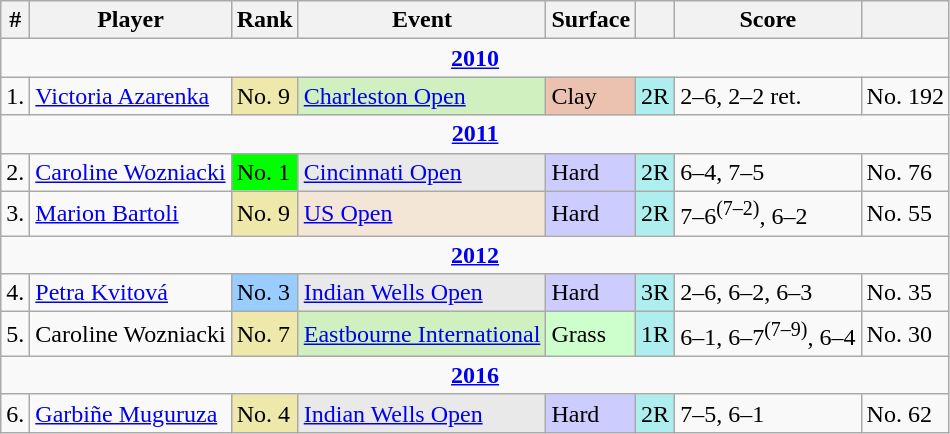<table class="wikitable sortable">
<tr>
<th>#</th>
<th>Player</th>
<th>Rank</th>
<th>Event</th>
<th>Surface</th>
<th></th>
<th class="unsortable">Score</th>
<th></th>
</tr>
<tr style="font-weight:bold;">
<td colspan="8" align="center"><a href='#'>2010</a></td>
</tr>
<tr>
<td>1.</td>
<td> <a href='#'>Victoria Azarenka</a></td>
<td bgcolor="eee8aa">No. 9</td>
<td bgcolor="d0f0co"><a href='#'>Charleston Open</a></td>
<td bgcolor="ebc2af">Clay</td>
<td bgcolor="afeeee">2R</td>
<td>2–6, 2–2 ret.</td>
<td>No. 192</td>
</tr>
<tr style="font-weight:bold;">
<td colspan="8" align="center"><a href='#'>2011</a></td>
</tr>
<tr>
<td>2.</td>
<td> <a href='#'>Caroline Wozniacki</a></td>
<td bgcolor="lime">No. 1</td>
<td bgcolor="e9e9e9"><a href='#'>Cincinnati Open</a></td>
<td bgcolor="ccccff">Hard</td>
<td bgcolor="afeeee">2R</td>
<td>6–4, 7–5</td>
<td>No. 76</td>
</tr>
<tr>
<td>3.</td>
<td> <a href='#'>Marion Bartoli</a></td>
<td bgcolor="eee8aa">No. 9</td>
<td bgcolor="f3e6d7"><a href='#'>US Open</a></td>
<td bgcolor="ccccff">Hard</td>
<td bgcolor="afeeee">2R</td>
<td>7–6<sup>(7–2)</sup>, 6–2</td>
<td>No. 55</td>
</tr>
<tr style="font-weight:bold;">
<td colspan="8" align="center"><a href='#'>2012</a></td>
</tr>
<tr>
<td>4.</td>
<td> <a href='#'>Petra Kvitová</a></td>
<td bgcolor="99ccff">No. 3</td>
<td bgcolor="e9e9e9"><a href='#'>Indian Wells Open</a></td>
<td bgcolor="ccccff">Hard</td>
<td bgcolor="afeeee">3R</td>
<td>2–6, 6–2, 6–3</td>
<td>No. 35</td>
</tr>
<tr>
<td>5.</td>
<td> Caroline Wozniacki</td>
<td bgcolor="eee8aa">No. 7</td>
<td bgcolor="d0f0co"><a href='#'>Eastbourne International</a></td>
<td bgcolor="ccffcc">Grass</td>
<td bgcolor="afeeee">1R</td>
<td>6–1, 6–7<sup>(7–9)</sup>, 6–4</td>
<td>No. 30</td>
</tr>
<tr style="font-weight:bold;">
<td colspan="8" align="center"><a href='#'>2016</a></td>
</tr>
<tr>
<td>6.</td>
<td> <a href='#'>Garbiñe Muguruza</a></td>
<td bgcolor="eee8aa">No. 4</td>
<td bgcolor="e9e9e9"><a href='#'>Indian Wells Open</a></td>
<td bgcolor="ccccff">Hard</td>
<td bgcolor="afeeee">2R</td>
<td>7–5, 6–1</td>
<td>No. 62</td>
</tr>
</table>
